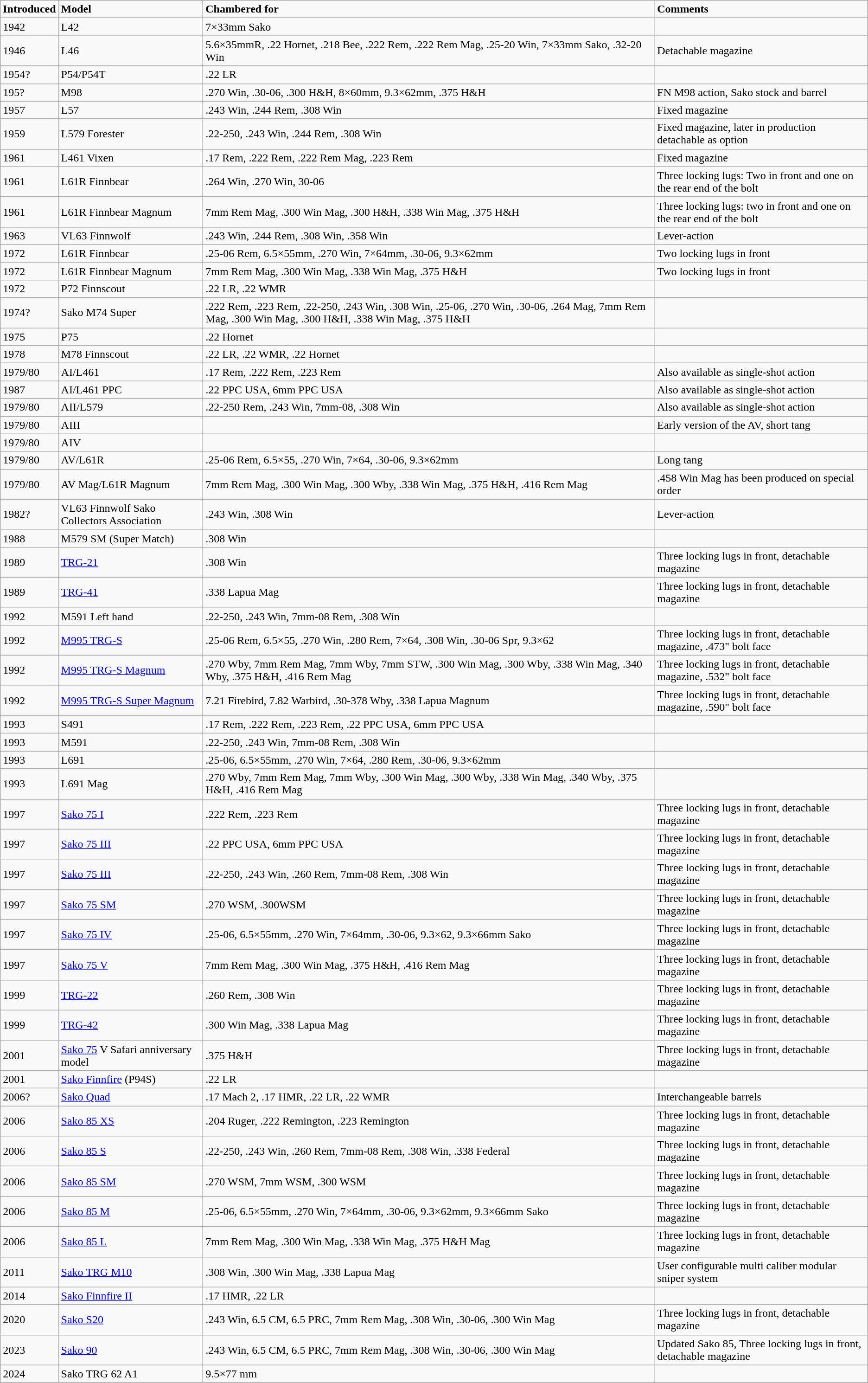<table class="wikitable" border="1">
<tr>
<td><strong>Introduced</strong></td>
<td><strong>Model</strong></td>
<td><strong>Chambered for</strong></td>
<td><strong>Comments</strong></td>
</tr>
<tr>
<td>1942</td>
<td>L42</td>
<td>7×33mm Sako</td>
</tr>
<tr>
<td>1946</td>
<td>L46</td>
<td>5.6×35mmR, .22 Hornet, .218 Bee, .222 Rem, .222 Rem Mag, .25-20 Win, 7×33mm Sako, .32-20 Win</td>
<td>Detachable magazine</td>
</tr>
<tr>
<td>1954?</td>
<td>P54/P54T</td>
<td>.22 LR</td>
</tr>
<tr>
<td>195?</td>
<td>M98</td>
<td>.270 Win, .30-06, .300 H&H, 8×60mm, 9.3×62mm, .375 H&H</td>
<td>FN M98 action, Sako stock and barrel</td>
</tr>
<tr>
<td>1957</td>
<td>L57</td>
<td>.243 Win, .244 Rem, .308 Win</td>
<td>Fixed magazine</td>
</tr>
<tr>
<td>1959</td>
<td>L579 Forester</td>
<td>.22-250, .243 Win, .244 Rem, .308 Win</td>
<td>Fixed magazine, later in production detachable as option</td>
</tr>
<tr>
<td>1961</td>
<td>L461 Vixen</td>
<td>.17 Rem, .222 Rem, .222 Rem Mag, .223 Rem</td>
<td>Fixed magazine</td>
</tr>
<tr>
<td>1961</td>
<td>L61R Finnbear</td>
<td>.264 Win, .270 Win, 30-06</td>
<td>Three locking lugs: Two in front and one on the rear end of the bolt</td>
</tr>
<tr>
<td>1961</td>
<td>L61R Finnbear Magnum</td>
<td>7mm Rem Mag, .300 Win Mag, .300 H&H, .338 Win Mag, .375 H&H</td>
<td>Three locking lugs: two in front and one on the rear end of the bolt</td>
</tr>
<tr>
<td>1963</td>
<td>VL63 Finnwolf</td>
<td>.243 Win, .244 Rem, .308 Win, .358 Win</td>
<td>Lever-action</td>
</tr>
<tr>
<td>1972</td>
<td>L61R Finnbear</td>
<td>.25-06 Rem, 6.5×55mm, .270 Win, 7×64mm, .30-06, 9.3×62mm</td>
<td>Two locking lugs in front</td>
</tr>
<tr>
<td>1972</td>
<td>L61R Finnbear Magnum</td>
<td>7mm Rem Mag, .300 Win Mag, .338 Win Mag, .375 H&H</td>
<td>Two locking lugs in front</td>
</tr>
<tr>
<td>1972</td>
<td>P72 Finnscout</td>
<td>.22 LR, .22 WMR</td>
<td></td>
</tr>
<tr>
<td>1974?</td>
<td>Sako M74 Super</td>
<td>.222 Rem, .223 Rem, .22-250, .243 Win, .308 Win, .25-06, .270 Win, .30-06, .264 Mag, 7mm Rem Mag, .300 Win Mag, .300 H&H, .338 Win Mag, .375 H&H</td>
<td></td>
</tr>
<tr>
<td>1975</td>
<td>P75</td>
<td>.22 Hornet</td>
<td></td>
</tr>
<tr>
<td>1978</td>
<td>M78 Finnscout</td>
<td>.22 LR, .22 WMR, .22 Hornet</td>
<td></td>
</tr>
<tr>
<td>1979/80</td>
<td>AI/L461</td>
<td>.17 Rem, .222 Rem, .223 Rem</td>
<td>Also available as single-shot action</td>
</tr>
<tr>
<td>1987</td>
<td>AI/L461 PPC</td>
<td>.22 PPC USA, 6mm PPC USA</td>
<td>Also available as single-shot action</td>
</tr>
<tr>
<td>1979/80</td>
<td>AII/L579</td>
<td>.22-250 Rem, .243 Win, 7mm-08, .308 Win</td>
<td>Also available as single-shot action</td>
</tr>
<tr>
<td>1979/80</td>
<td>AIII</td>
<td></td>
<td>Early version of the AV, short tang</td>
</tr>
<tr>
<td>1979/80</td>
<td>AIV</td>
<td></td>
<td></td>
</tr>
<tr>
<td>1979/80</td>
<td>AV/L61R</td>
<td>.25-06 Rem, 6.5×55, .270 Win, 7×64, .30-06, 9.3×62mm</td>
<td>Long tang</td>
</tr>
<tr>
<td>1979/80</td>
<td>AV Mag/L61R Magnum</td>
<td>7mm Rem Mag, .300 Win Mag, .300 Wby, .338 Win Mag, .375 H&H, .416 Rem Mag</td>
<td>.458 Win Mag has been produced on special order</td>
</tr>
<tr>
<td>1982?</td>
<td>VL63 Finnwolf Sako Collectors Association</td>
<td>.243 Win, .308 Win</td>
<td>Lever-action</td>
</tr>
<tr>
<td>1988</td>
<td>M579 SM (Super Match)</td>
<td>.308 Win</td>
<td></td>
</tr>
<tr>
<td>1989</td>
<td><a href='#'>TRG-21</a></td>
<td>.308 Win</td>
<td>Three locking lugs in front, detachable magazine</td>
</tr>
<tr>
<td>1989</td>
<td><a href='#'>TRG-41</a></td>
<td>.338 Lapua Mag</td>
<td>Three locking lugs in front, detachable magazine</td>
</tr>
<tr>
<td>1992</td>
<td>M591 Left hand</td>
<td>.22-250, .243 Win, 7mm-08 Rem, .308 Win</td>
<td></td>
</tr>
<tr>
<td>1992</td>
<td><a href='#'>M995 TRG-S</a></td>
<td>.25-06 Rem, 6.5×55, .270 Win, .280 Rem, 7×64, .308 Win, .30-06 Spr, 9.3×62</td>
<td>Three locking lugs in front, detachable magazine, .473" bolt face</td>
</tr>
<tr>
<td>1992</td>
<td><a href='#'>M995 TRG-S Magnum</a></td>
<td>.270 Wby, 7mm Rem Mag, 7mm Wby, 7mm STW, .300 Win Mag, .300 Wby, .338 Win Mag, .340 Wby, .375 H&H, .416 Rem Mag</td>
<td>Three locking lugs in front, detachable magazine, .532" bolt face</td>
</tr>
<tr>
<td>1992</td>
<td><a href='#'>M995 TRG-S Super Magnum</a></td>
<td>7.21 Firebird, 7.82 Warbird, .30-378 Wby, .338 Lapua Magnum</td>
<td>Three locking lugs in front, detachable magazine, .590" bolt face</td>
</tr>
<tr>
<td>1993</td>
<td>S491</td>
<td>.17 Rem, .222 Rem, .223 Rem, .22 PPC USA, 6mm PPC USA</td>
<td></td>
</tr>
<tr>
<td>1993</td>
<td>M591</td>
<td>.22-250, .243 Win, 7mm-08 Rem, .308 Win</td>
<td></td>
</tr>
<tr>
<td>1993</td>
<td>L691</td>
<td>.25-06, 6.5×55mm, .270 Win, 7×64, .280 Rem, .30-06, 9.3×62mm</td>
<td></td>
</tr>
<tr>
<td>1993</td>
<td>L691 Mag</td>
<td>.270 Wby, 7mm Rem Mag, 7mm Wby, .300 Win Mag, .300 Wby, .338 Win Mag, .340 Wby, .375 H&H, .416 Rem Mag</td>
<td></td>
</tr>
<tr>
<td>1997</td>
<td><a href='#'>Sako 75 I</a></td>
<td>.222 Rem, .223 Rem</td>
<td>Three locking lugs in front, detachable magazine</td>
</tr>
<tr>
<td>1997</td>
<td><a href='#'>Sako 75 III</a></td>
<td>.22 PPC USA, 6mm PPC USA</td>
<td>Three locking lugs in front, detachable magazine</td>
</tr>
<tr>
<td>1997</td>
<td><a href='#'>Sako 75 III</a></td>
<td>.22-250, .243 Win, .260 Rem, 7mm-08 Rem, .308 Win</td>
<td>Three locking lugs in front, detachable magazine</td>
</tr>
<tr>
<td>1997</td>
<td><a href='#'>Sako 75 SM</a></td>
<td>.270 WSM, .300WSM</td>
<td>Three locking lugs in front, detachable magazine</td>
</tr>
<tr>
<td>1997</td>
<td><a href='#'>Sako 75 IV</a></td>
<td>.25-06, 6.5×55mm, .270 Win, 7×64mm, .30-06, 9.3×62, 9.3×66mm Sako</td>
<td>Three locking lugs in front, detachable magazine</td>
</tr>
<tr>
<td>1997</td>
<td><a href='#'>Sako 75 V</a></td>
<td>7mm Rem Mag, .300 Win Mag, .375 H&H, .416 Rem Mag</td>
<td>Three locking lugs in front, detachable magazine</td>
</tr>
<tr>
<td>1999</td>
<td><a href='#'>TRG-22</a></td>
<td>.260 Rem, .308 Win</td>
<td>Three locking lugs in front, detachable magazine</td>
</tr>
<tr>
<td>1999</td>
<td><a href='#'>TRG-42</a></td>
<td>.300 Win Mag, .338 Lapua Mag</td>
<td>Three locking lugs in front, detachable magazine</td>
</tr>
<tr>
<td>2001</td>
<td><a href='#'>Sako 75</a> V Safari anniversary model</td>
<td>.375 H&H</td>
<td>Three locking lugs in front, detachable magazine</td>
</tr>
<tr>
<td>2001</td>
<td><a href='#'>Sako Finnfire</a> (P94S)</td>
<td>.22 LR</td>
<td></td>
</tr>
<tr>
<td>2006?</td>
<td><a href='#'>Sako Quad</a></td>
<td>.17 Mach 2, .17 HMR, .22 LR, .22 WMR</td>
<td>Interchangeable barrels</td>
</tr>
<tr>
<td>2006</td>
<td><a href='#'>Sako 85 XS</a></td>
<td>.204 Ruger, .222 Remington, .223 Remington</td>
<td>Three locking lugs in front, detachable magazine</td>
</tr>
<tr>
<td>2006</td>
<td><a href='#'>Sako 85 S</a></td>
<td>.22-250, .243 Win, .260 Rem, 7mm-08 Rem, .308 Win, .338 Federal</td>
<td>Three locking lugs in front, detachable magazine</td>
</tr>
<tr>
<td>2006</td>
<td><a href='#'>Sako 85 SM</a></td>
<td>.270 WSM, 7mm WSM, .300 WSM</td>
<td>Three locking lugs in front, detachable magazine</td>
</tr>
<tr>
<td>2006</td>
<td><a href='#'>Sako 85 M</a></td>
<td>.25-06, 6.5×55mm, .270 Win, 7×64mm, .30-06, 9.3×62mm, 9.3×66mm Sako</td>
<td>Three locking lugs in front, detachable magazine</td>
</tr>
<tr>
<td>2006</td>
<td><a href='#'>Sako 85 L</a></td>
<td>7mm Rem Mag, .300 Win Mag, .338 Win Mag, .375 H&H Mag</td>
<td>Three locking lugs in front, detachable magazine</td>
</tr>
<tr>
<td>2011</td>
<td><a href='#'>Sako TRG M10</a></td>
<td>.308 Win, .300 Win Mag, .338 Lapua Mag</td>
<td>User configurable multi caliber modular sniper system</td>
</tr>
<tr>
<td>2014</td>
<td><a href='#'>Sako Finnfire II</a></td>
<td>.17 HMR, .22 LR</td>
<td></td>
</tr>
<tr>
<td>2020</td>
<td><a href='#'>Sako S20</a></td>
<td>.243 Win, 6.5 CM, 6.5 PRC, 7mm Rem Mag, .308 Win, .30-06, .300 Win Mag</td>
<td>Three locking lugs in front, detachable magazine</td>
</tr>
<tr>
<td>2023</td>
<td><a href='#'>Sako 90</a></td>
<td>.243 Win, 6.5 CM, 6.5 PRC, 7mm Rem Mag, .308 Win, .30-06, .300 Win Mag</td>
<td>Updated Sako 85, Three locking lugs in front, detachable magazine</td>
</tr>
<tr>
<td>2024</td>
<td>Sako TRG 62 A1</td>
<td>9.5×77 mm</td>
<td></td>
</tr>
</table>
